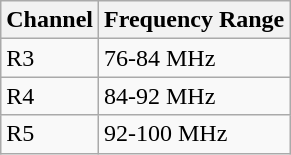<table class="wikitable">
<tr>
<th>Channel</th>
<th>Frequency Range</th>
</tr>
<tr>
<td>R3</td>
<td>76-84 MHz</td>
</tr>
<tr>
<td>R4</td>
<td>84-92 MHz</td>
</tr>
<tr>
<td>R5</td>
<td>92-100 MHz</td>
</tr>
</table>
